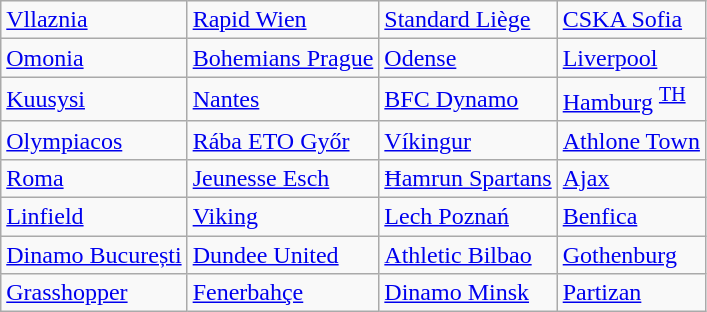<table class="wikitable">
<tr>
<td> <a href='#'>Vllaznia</a> </td>
<td> <a href='#'>Rapid Wien</a> </td>
<td> <a href='#'>Standard Liège</a> </td>
<td> <a href='#'>CSKA Sofia</a> </td>
</tr>
<tr>
<td> <a href='#'>Omonia</a> </td>
<td> <a href='#'>Bohemians Prague</a> </td>
<td> <a href='#'>Odense</a> </td>
<td> <a href='#'>Liverpool</a> </td>
</tr>
<tr>
<td> <a href='#'>Kuusysi</a> </td>
<td> <a href='#'>Nantes</a> </td>
<td> <a href='#'>BFC Dynamo</a> </td>
<td> <a href='#'>Hamburg</a> <sup><a href='#'>TH</a></sup></td>
</tr>
<tr>
<td> <a href='#'>Olympiacos</a> </td>
<td> <a href='#'>Rába ETO Győr</a> </td>
<td> <a href='#'>Víkingur</a> </td>
<td> <a href='#'>Athlone Town</a> </td>
</tr>
<tr>
<td> <a href='#'>Roma</a> </td>
<td> <a href='#'>Jeunesse Esch</a> </td>
<td> <a href='#'>Ħamrun Spartans</a> </td>
<td> <a href='#'>Ajax</a> </td>
</tr>
<tr>
<td> <a href='#'>Linfield</a> </td>
<td> <a href='#'>Viking</a> </td>
<td> <a href='#'>Lech Poznań</a> </td>
<td> <a href='#'>Benfica</a> </td>
</tr>
<tr>
<td> <a href='#'>Dinamo București</a> </td>
<td> <a href='#'>Dundee United</a> </td>
<td> <a href='#'>Athletic Bilbao</a> </td>
<td> <a href='#'>Gothenburg</a> </td>
</tr>
<tr>
<td> <a href='#'>Grasshopper</a> </td>
<td> <a href='#'>Fenerbahçe</a> </td>
<td> <a href='#'>Dinamo Minsk</a> </td>
<td> <a href='#'>Partizan</a> </td>
</tr>
</table>
